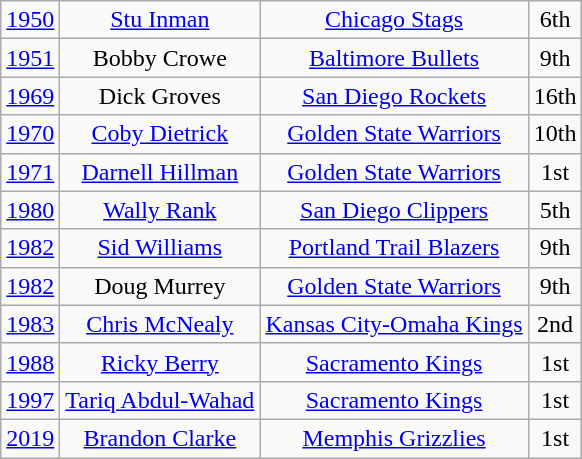<table class=wikitable style="text-align:center">
<tr>
<td><a href='#'>1950</a></td>
<td><a href='#'>Stu Inman</a></td>
<td><a href='#'>Chicago Stags</a></td>
<td>6th</td>
</tr>
<tr>
<td><a href='#'>1951</a></td>
<td>Bobby Crowe</td>
<td><a href='#'>Baltimore Bullets</a></td>
<td>9th</td>
</tr>
<tr>
<td><a href='#'>1969</a></td>
<td>Dick Groves</td>
<td><a href='#'>San Diego Rockets</a></td>
<td>16th</td>
</tr>
<tr>
<td><a href='#'>1970</a></td>
<td><a href='#'>Coby Dietrick</a></td>
<td><a href='#'>Golden State Warriors</a></td>
<td>10th</td>
</tr>
<tr>
<td><a href='#'>1971</a></td>
<td><a href='#'>Darnell Hillman</a></td>
<td><a href='#'>Golden State Warriors</a></td>
<td>1st</td>
</tr>
<tr>
<td><a href='#'>1980</a></td>
<td><a href='#'>Wally Rank</a></td>
<td><a href='#'>San Diego Clippers</a></td>
<td>5th</td>
</tr>
<tr>
<td><a href='#'>1982</a></td>
<td><a href='#'>Sid Williams</a></td>
<td><a href='#'>Portland Trail Blazers</a></td>
<td>9th</td>
</tr>
<tr>
<td><a href='#'>1982</a></td>
<td>Doug Murrey</td>
<td><a href='#'>Golden State Warriors</a></td>
<td>9th</td>
</tr>
<tr>
<td><a href='#'>1983</a></td>
<td><a href='#'>Chris McNealy</a></td>
<td><a href='#'>Kansas City-Omaha Kings</a></td>
<td>2nd</td>
</tr>
<tr>
<td><a href='#'>1988</a></td>
<td><a href='#'>Ricky Berry</a></td>
<td><a href='#'>Sacramento Kings</a></td>
<td>1st</td>
</tr>
<tr>
<td><a href='#'>1997</a></td>
<td><a href='#'>Tariq Abdul-Wahad</a></td>
<td><a href='#'>Sacramento Kings</a></td>
<td>1st</td>
</tr>
<tr>
<td><a href='#'>2019</a></td>
<td><a href='#'>Brandon Clarke</a></td>
<td><a href='#'>Memphis Grizzlies</a></td>
<td>1st</td>
</tr>
</table>
